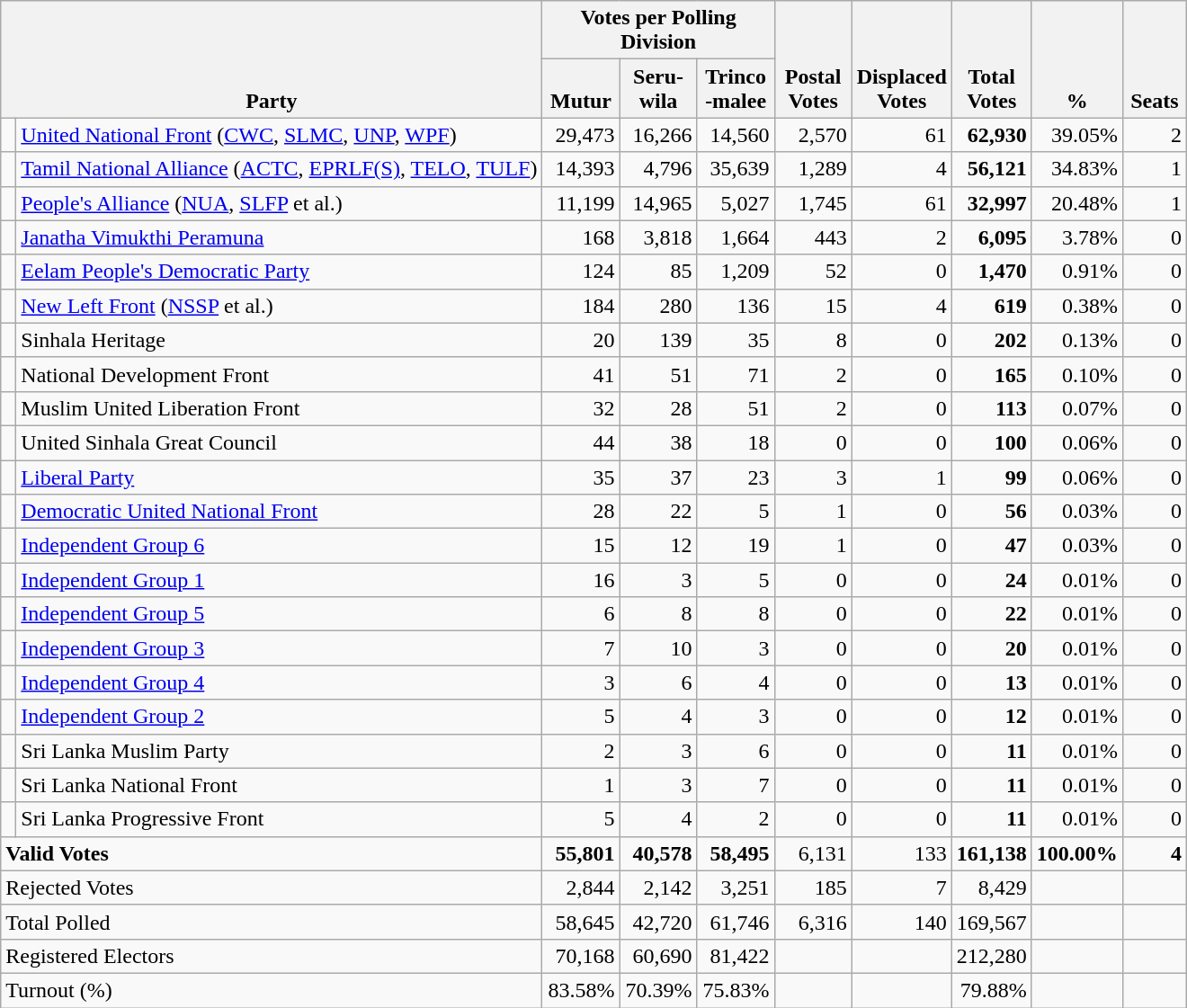<table class="wikitable" border="1" style="text-align:right;">
<tr>
<th align=left valign=bottom rowspan=2 colspan=2>Party</th>
<th colspan=3>Votes per Polling Division</th>
<th align=center valign=bottom rowspan=2 width="50">Postal<br>Votes</th>
<th align=center valign=bottom rowspan=2 width="50">Displaced<br>Votes</th>
<th align=center valign=bottom rowspan=2 width="50">Total Votes</th>
<th align=center valign=bottom rowspan=2 width="50">%</th>
<th align=center valign=bottom rowspan=2 width="40">Seats</th>
</tr>
<tr>
<th align=center valign=bottom width="50">Mutur</th>
<th align=center valign=bottom width="50">Seru-<br>wila</th>
<th align=center valign=bottom width="50">Trinco<br>-malee</th>
</tr>
<tr>
<td bgcolor=> </td>
<td align=left><a href='#'>United National Front</a> (<a href='#'>CWC</a>, <a href='#'>SLMC</a>, <a href='#'>UNP</a>, <a href='#'>WPF</a>)</td>
<td>29,473</td>
<td>16,266</td>
<td>14,560</td>
<td>2,570</td>
<td>61</td>
<td><strong>62,930</strong></td>
<td>39.05%</td>
<td>2</td>
</tr>
<tr>
<td bgcolor=> </td>
<td align=left><a href='#'>Tamil National Alliance</a> (<a href='#'>ACTC</a>, <a href='#'>EPRLF(S)</a>, <a href='#'>TELO</a>, <a href='#'>TULF</a>)</td>
<td>14,393</td>
<td>4,796</td>
<td>35,639</td>
<td>1,289</td>
<td>4</td>
<td><strong>56,121</strong></td>
<td>34.83%</td>
<td>1</td>
</tr>
<tr>
<td bgcolor=> </td>
<td align=left><a href='#'>People's Alliance</a> (<a href='#'>NUA</a>, <a href='#'>SLFP</a> et al.)</td>
<td>11,199</td>
<td>14,965</td>
<td>5,027</td>
<td>1,745</td>
<td>61</td>
<td><strong>32,997</strong></td>
<td>20.48%</td>
<td>1</td>
</tr>
<tr>
<td bgcolor=> </td>
<td align=left><a href='#'>Janatha Vimukthi Peramuna</a></td>
<td>168</td>
<td>3,818</td>
<td>1,664</td>
<td>443</td>
<td>2</td>
<td><strong>6,095</strong></td>
<td>3.78%</td>
<td>0</td>
</tr>
<tr>
<td bgcolor=> </td>
<td align=left><a href='#'>Eelam People's Democratic Party</a></td>
<td>124</td>
<td>85</td>
<td>1,209</td>
<td>52</td>
<td>0</td>
<td><strong>1,470</strong></td>
<td>0.91%</td>
<td>0</td>
</tr>
<tr>
<td bgcolor=> </td>
<td align=left><a href='#'>New Left Front</a> (<a href='#'>NSSP</a> et al.)</td>
<td>184</td>
<td>280</td>
<td>136</td>
<td>15</td>
<td>4</td>
<td><strong>619</strong></td>
<td>0.38%</td>
<td>0</td>
</tr>
<tr>
<td></td>
<td align=left>Sinhala Heritage</td>
<td>20</td>
<td>139</td>
<td>35</td>
<td>8</td>
<td>0</td>
<td><strong>202</strong></td>
<td>0.13%</td>
<td>0</td>
</tr>
<tr>
<td></td>
<td align=left>National Development Front</td>
<td>41</td>
<td>51</td>
<td>71</td>
<td>2</td>
<td>0</td>
<td><strong>165</strong></td>
<td>0.10%</td>
<td>0</td>
</tr>
<tr>
<td></td>
<td align=left>Muslim United Liberation Front</td>
<td>32</td>
<td>28</td>
<td>51</td>
<td>2</td>
<td>0</td>
<td><strong>113</strong></td>
<td>0.07%</td>
<td>0</td>
</tr>
<tr>
<td></td>
<td align=left>United Sinhala Great Council</td>
<td>44</td>
<td>38</td>
<td>18</td>
<td>0</td>
<td>0</td>
<td><strong>100</strong></td>
<td>0.06%</td>
<td>0</td>
</tr>
<tr>
<td></td>
<td align=left><a href='#'>Liberal Party</a></td>
<td>35</td>
<td>37</td>
<td>23</td>
<td>3</td>
<td>1</td>
<td><strong>99</strong></td>
<td>0.06%</td>
<td>0</td>
</tr>
<tr>
<td></td>
<td align=left><a href='#'>Democratic United National Front</a></td>
<td>28</td>
<td>22</td>
<td>5</td>
<td>1</td>
<td>0</td>
<td><strong>56</strong></td>
<td>0.03%</td>
<td>0</td>
</tr>
<tr>
<td bgcolor=> </td>
<td align=left><a href='#'>Independent Group 6</a></td>
<td>15</td>
<td>12</td>
<td>19</td>
<td>1</td>
<td>0</td>
<td><strong>47</strong></td>
<td>0.03%</td>
<td>0</td>
</tr>
<tr>
<td bgcolor=> </td>
<td align=left><a href='#'>Independent Group 1</a></td>
<td>16</td>
<td>3</td>
<td>5</td>
<td>0</td>
<td>0</td>
<td><strong>24</strong></td>
<td>0.01%</td>
<td>0</td>
</tr>
<tr>
<td bgcolor=> </td>
<td align=left><a href='#'>Independent Group 5</a></td>
<td>6</td>
<td>8</td>
<td>8</td>
<td>0</td>
<td>0</td>
<td><strong>22</strong></td>
<td>0.01%</td>
<td>0</td>
</tr>
<tr>
<td bgcolor=> </td>
<td align=left><a href='#'>Independent Group 3</a></td>
<td>7</td>
<td>10</td>
<td>3</td>
<td>0</td>
<td>0</td>
<td><strong>20</strong></td>
<td>0.01%</td>
<td>0</td>
</tr>
<tr>
<td bgcolor=> </td>
<td align=left><a href='#'>Independent Group 4</a></td>
<td>3</td>
<td>6</td>
<td>4</td>
<td>0</td>
<td>0</td>
<td><strong>13</strong></td>
<td>0.01%</td>
<td>0</td>
</tr>
<tr>
<td bgcolor=> </td>
<td align=left><a href='#'>Independent Group 2</a></td>
<td>5</td>
<td>4</td>
<td>3</td>
<td>0</td>
<td>0</td>
<td><strong>12</strong></td>
<td>0.01%</td>
<td>0</td>
</tr>
<tr>
<td></td>
<td align=left>Sri Lanka Muslim Party</td>
<td>2</td>
<td>3</td>
<td>6</td>
<td>0</td>
<td>0</td>
<td><strong>11</strong></td>
<td>0.01%</td>
<td>0</td>
</tr>
<tr>
<td></td>
<td align=left>Sri Lanka National Front</td>
<td>1</td>
<td>3</td>
<td>7</td>
<td>0</td>
<td>0</td>
<td><strong>11</strong></td>
<td>0.01%</td>
<td>0</td>
</tr>
<tr>
<td></td>
<td align=left>Sri Lanka Progressive Front</td>
<td>5</td>
<td>4</td>
<td>2</td>
<td>0</td>
<td>0</td>
<td><strong>11</strong></td>
<td>0.01%</td>
<td>0</td>
</tr>
<tr>
<td align=left colspan=2><strong>Valid Votes</strong></td>
<td><strong>55,801</strong></td>
<td><strong>40,578</strong></td>
<td><strong>58,495</strong></td>
<td>6,131</td>
<td>133</td>
<td><strong>161,138</strong></td>
<td><strong>100.00%</strong></td>
<td><strong>4</strong></td>
</tr>
<tr>
<td align=left colspan=2>Rejected Votes</td>
<td>2,844</td>
<td>2,142</td>
<td>3,251</td>
<td>185</td>
<td>7</td>
<td>8,429</td>
<td></td>
<td></td>
</tr>
<tr>
<td align=left colspan=2>Total Polled</td>
<td>58,645</td>
<td>42,720</td>
<td>61,746</td>
<td>6,316</td>
<td>140</td>
<td>169,567</td>
<td></td>
<td></td>
</tr>
<tr>
<td align=left colspan=2>Registered Electors</td>
<td>70,168</td>
<td>60,690</td>
<td>81,422</td>
<td></td>
<td></td>
<td>212,280</td>
<td></td>
<td></td>
</tr>
<tr>
<td align=left colspan=2>Turnout (%)</td>
<td>83.58%</td>
<td>70.39%</td>
<td>75.83%</td>
<td></td>
<td></td>
<td>79.88%</td>
<td></td>
<td></td>
</tr>
</table>
